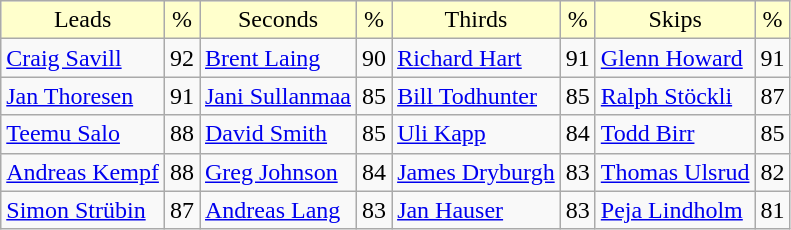<table class="wikitable">
<tr align=center bgcolor="#ffffcc">
<td>Leads</td>
<td>%</td>
<td>Seconds</td>
<td>%</td>
<td>Thirds</td>
<td>%</td>
<td>Skips</td>
<td>%</td>
</tr>
<tr>
<td> <a href='#'>Craig Savill</a></td>
<td>92</td>
<td> <a href='#'>Brent Laing</a></td>
<td>90</td>
<td> <a href='#'>Richard Hart</a></td>
<td>91</td>
<td> <a href='#'>Glenn Howard</a></td>
<td>91</td>
</tr>
<tr>
<td> <a href='#'>Jan Thoresen</a></td>
<td>91</td>
<td> <a href='#'>Jani Sullanmaa</a></td>
<td>85</td>
<td> <a href='#'>Bill Todhunter</a></td>
<td>85</td>
<td> <a href='#'>Ralph Stöckli</a></td>
<td>87</td>
</tr>
<tr>
<td> <a href='#'>Teemu Salo</a></td>
<td>88</td>
<td> <a href='#'>David Smith</a></td>
<td>85</td>
<td> <a href='#'>Uli Kapp</a></td>
<td>84</td>
<td> <a href='#'>Todd Birr</a></td>
<td>85</td>
</tr>
<tr>
<td> <a href='#'>Andreas Kempf</a></td>
<td>88</td>
<td> <a href='#'>Greg Johnson</a></td>
<td>84</td>
<td> <a href='#'>James Dryburgh</a></td>
<td>83</td>
<td> <a href='#'>Thomas Ulsrud</a></td>
<td>82</td>
</tr>
<tr>
<td> <a href='#'>Simon Strübin</a></td>
<td>87</td>
<td> <a href='#'>Andreas Lang</a></td>
<td>83</td>
<td> <a href='#'>Jan Hauser</a></td>
<td>83</td>
<td> <a href='#'>Peja Lindholm</a></td>
<td>81</td>
</tr>
</table>
